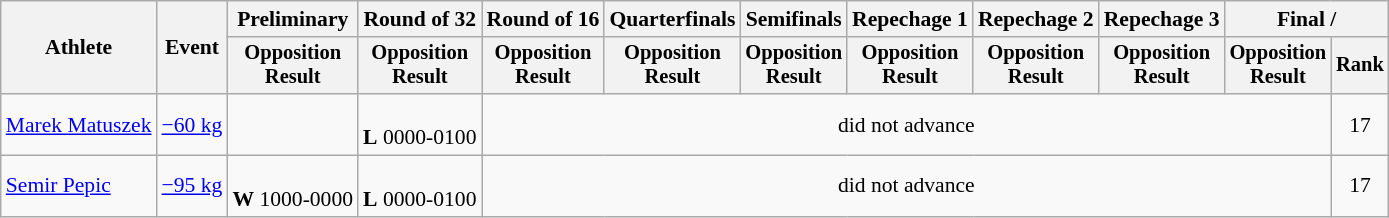<table class="wikitable" style="font-size:90%">
<tr>
<th rowspan="2">Athlete</th>
<th rowspan="2">Event</th>
<th>Preliminary</th>
<th>Round of 32</th>
<th>Round of 16</th>
<th>Quarterfinals</th>
<th>Semifinals</th>
<th>Repechage 1</th>
<th>Repechage 2</th>
<th>Repechage 3</th>
<th colspan=2>Final / </th>
</tr>
<tr style="font-size:95%">
<th>Opposition<br>Result</th>
<th>Opposition<br>Result</th>
<th>Opposition<br>Result</th>
<th>Opposition<br>Result</th>
<th>Opposition<br>Result</th>
<th>Opposition<br>Result</th>
<th>Opposition<br>Result</th>
<th>Opposition<br>Result</th>
<th>Opposition<br>Result</th>
<th>Rank</th>
</tr>
<tr align=center>
<td align=left><a href='#'>Marek Matuszek</a></td>
<td align=left><a href='#'>−60 kg</a></td>
<td></td>
<td><br><strong>L</strong> 0000-0100</td>
<td colspan=7>did not advance</td>
<td>17</td>
</tr>
<tr align=center>
<td align=left><a href='#'>Semir Pepic</a></td>
<td align=left><a href='#'>−95 kg</a></td>
<td><br><strong>W</strong> 1000-0000</td>
<td><br><strong>L</strong> 0000-0100</td>
<td colspan=7>did not advance</td>
<td>17</td>
</tr>
</table>
